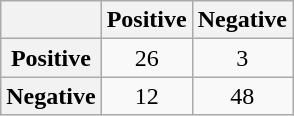<table class="wikitable">
<tr>
<th></th>
<th>Positive</th>
<th>Negative</th>
</tr>
<tr>
<th>Positive</th>
<td style="text-align: center">26</td>
<td style="text-align: center">3</td>
</tr>
<tr>
<th>Negative</th>
<td style="text-align: center">12</td>
<td style="text-align: center">48</td>
</tr>
</table>
